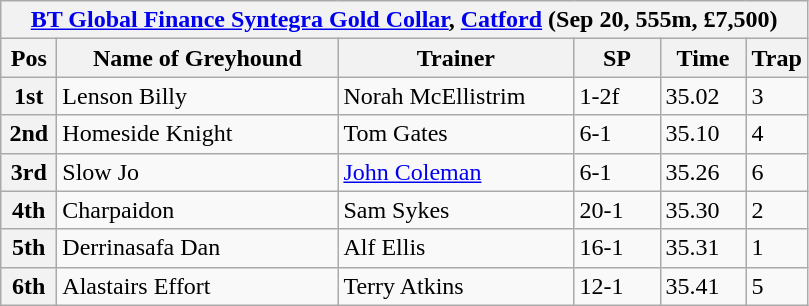<table class="wikitable">
<tr>
<th colspan="6"><a href='#'>BT Global Finance Syntegra Gold Collar</a>, <a href='#'>Catford</a> (Sep 20, 555m, £7,500)</th>
</tr>
<tr>
<th width=30>Pos</th>
<th width=180>Name of Greyhound</th>
<th width=150>Trainer</th>
<th width=50>SP</th>
<th width=50>Time</th>
<th width=30>Trap</th>
</tr>
<tr>
<th>1st</th>
<td>Lenson Billy</td>
<td>Norah McEllistrim</td>
<td>1-2f</td>
<td>35.02</td>
<td>3</td>
</tr>
<tr>
<th>2nd</th>
<td>Homeside Knight</td>
<td>Tom Gates</td>
<td>6-1</td>
<td>35.10</td>
<td>4</td>
</tr>
<tr>
<th>3rd</th>
<td>Slow Jo</td>
<td><a href='#'>John Coleman</a></td>
<td>6-1</td>
<td>35.26</td>
<td>6</td>
</tr>
<tr>
<th>4th</th>
<td>Charpaidon</td>
<td>Sam Sykes</td>
<td>20-1</td>
<td>35.30</td>
<td>2</td>
</tr>
<tr>
<th>5th</th>
<td>Derrinasafa Dan</td>
<td>Alf Ellis</td>
<td>16-1</td>
<td>35.31</td>
<td>1</td>
</tr>
<tr>
<th>6th</th>
<td>Alastairs Effort</td>
<td>Terry Atkins</td>
<td>12-1</td>
<td>35.41</td>
<td>5</td>
</tr>
</table>
